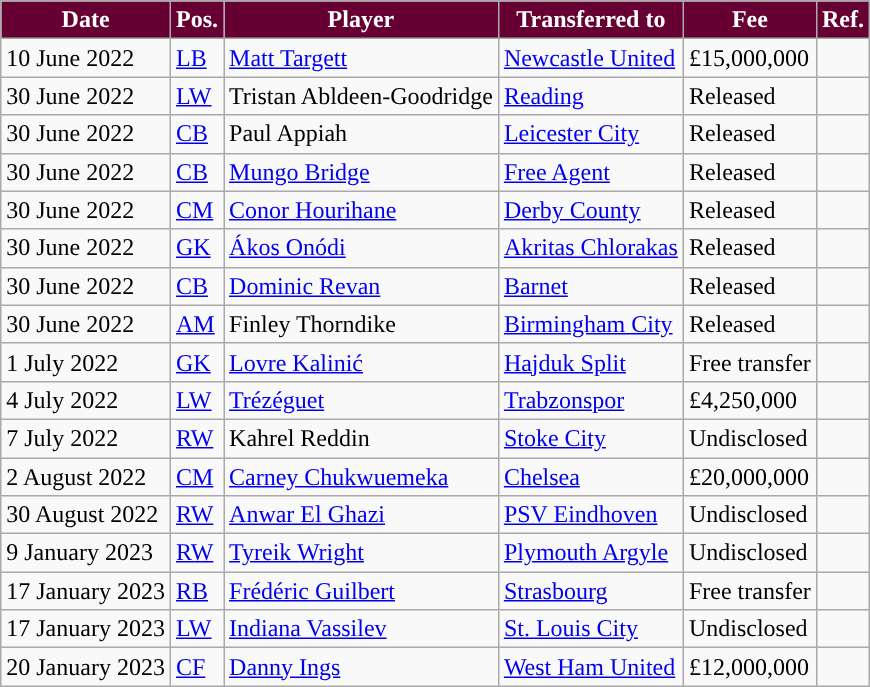<table class="wikitable plainrowheaders sortable">
<tr>
<th style="background:#660033; color:#ffffff; ">Date</th>
<th style="background:#660033; color:#ffffff; ">Pos.</th>
<th style="background:#660033; color:#ffffff; ">Player</th>
<th style="background:#660033; color:#ffffff; ">Transferred to</th>
<th style="background:#660033; color:#ffffff; ">Fee</th>
<th style="background:#660033; color:#ffffff; ">Ref.</th>
</tr>
<tr>
<td>10 June 2022</td>
<td><a href='#'>LB</a></td>
<td> <a href='#'>Matt Targett</a></td>
<td> <a href='#'>Newcastle United</a></td>
<td>£15,000,000</td>
<td></td>
</tr>
<tr>
<td>30 June 2022</td>
<td><a href='#'>LW</a></td>
<td> Tristan Abldeen-Goodridge</td>
<td> <a href='#'>Reading</a></td>
<td>Released</td>
<td></td>
</tr>
<tr>
<td>30 June 2022</td>
<td><a href='#'>CB</a></td>
<td> Paul Appiah</td>
<td> <a href='#'>Leicester City</a></td>
<td>Released</td>
<td></td>
</tr>
<tr>
<td>30 June 2022</td>
<td><a href='#'>CB</a></td>
<td> <a href='#'>Mungo Bridge</a></td>
<td><a href='#'>Free Agent</a></td>
<td>Released</td>
<td></td>
</tr>
<tr>
<td>30 June 2022</td>
<td><a href='#'>CM</a></td>
<td> <a href='#'>Conor Hourihane</a></td>
<td> <a href='#'>Derby County</a></td>
<td>Released</td>
<td></td>
</tr>
<tr>
<td>30 June 2022</td>
<td><a href='#'>GK</a></td>
<td> <a href='#'>Ákos Onódi</a></td>
<td><a href='#'>Akritas Chlorakas</a></td>
<td>Released</td>
<td></td>
</tr>
<tr>
<td>30 June 2022</td>
<td><a href='#'>CB</a></td>
<td> <a href='#'>Dominic Revan</a></td>
<td> <a href='#'>Barnet</a></td>
<td>Released</td>
<td></td>
</tr>
<tr>
<td>30 June 2022</td>
<td><a href='#'>AM</a></td>
<td> Finley Thorndike</td>
<td> <a href='#'>Birmingham City</a></td>
<td>Released</td>
<td></td>
</tr>
<tr>
<td>1 July 2022</td>
<td><a href='#'>GK</a></td>
<td> <a href='#'>Lovre Kalinić</a></td>
<td> <a href='#'>Hajduk Split</a></td>
<td>Free transfer</td>
<td></td>
</tr>
<tr>
<td>4 July 2022</td>
<td><a href='#'>LW</a></td>
<td> <a href='#'>Trézéguet</a></td>
<td> <a href='#'>Trabzonspor</a></td>
<td>£4,250,000</td>
<td></td>
</tr>
<tr>
<td>7 July 2022</td>
<td><a href='#'>RW</a></td>
<td> Kahrel Reddin</td>
<td> <a href='#'>Stoke City</a></td>
<td>Undisclosed</td>
<td></td>
</tr>
<tr>
<td>2 August 2022</td>
<td><a href='#'>CM</a></td>
<td> <a href='#'>Carney Chukwuemeka</a></td>
<td> <a href='#'>Chelsea</a></td>
<td>£20,000,000</td>
<td></td>
</tr>
<tr>
<td>30 August 2022</td>
<td><a href='#'>RW</a></td>
<td> <a href='#'>Anwar El Ghazi</a></td>
<td> <a href='#'>PSV Eindhoven</a></td>
<td>Undisclosed</td>
<td></td>
</tr>
<tr>
<td>9 January 2023</td>
<td><a href='#'>RW</a></td>
<td> <a href='#'>Tyreik Wright</a></td>
<td> <a href='#'>Plymouth Argyle</a></td>
<td>Undisclosed</td>
<td></td>
</tr>
<tr>
<td>17 January 2023</td>
<td><a href='#'>RB</a></td>
<td> <a href='#'>Frédéric Guilbert</a></td>
<td> <a href='#'>Strasbourg</a></td>
<td>Free transfer</td>
<td></td>
</tr>
<tr>
<td>17 January 2023</td>
<td><a href='#'>LW</a></td>
<td> <a href='#'>Indiana Vassilev</a></td>
<td> <a href='#'>St. Louis City</a></td>
<td>Undisclosed</td>
<td></td>
</tr>
<tr>
<td>20 January 2023</td>
<td><a href='#'>CF</a></td>
<td> <a href='#'>Danny Ings</a></td>
<td> <a href='#'>West Ham United</a></td>
<td>£12,000,000</td>
<td></td>
</tr>
</table>
